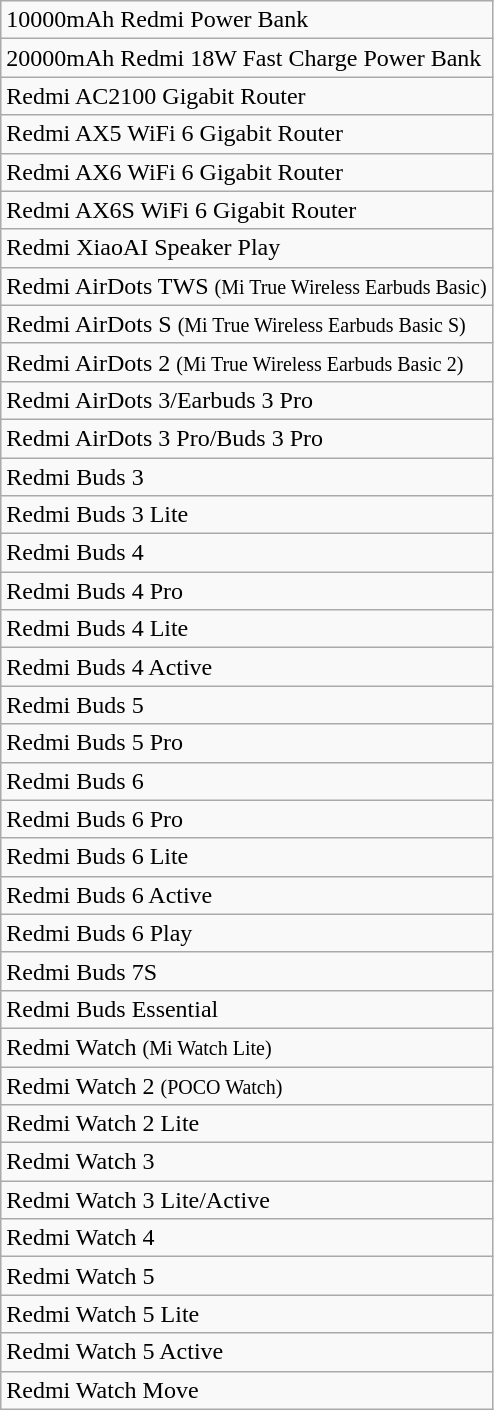<table class="wikitable">
<tr>
<td>10000mAh Redmi Power Bank</td>
</tr>
<tr>
<td>20000mAh Redmi 18W Fast Charge Power Bank</td>
</tr>
<tr>
<td>Redmi AC2100 Gigabit Router</td>
</tr>
<tr>
<td>Redmi AX5 WiFi 6 Gigabit Router</td>
</tr>
<tr>
<td>Redmi AX6 WiFi 6 Gigabit Router</td>
</tr>
<tr>
<td>Redmi AX6S WiFi 6 Gigabit Router</td>
</tr>
<tr>
<td>Redmi XiaoAI Speaker Play</td>
</tr>
<tr>
<td>Redmi AirDots TWS <small>(Mi True Wireless Earbuds Basic)</small></td>
</tr>
<tr>
<td>Redmi AirDots S <small>(Mi True Wireless Earbuds Basic S)</small></td>
</tr>
<tr>
<td>Redmi AirDots 2 <small>(Mi True Wireless Earbuds Basic 2)</small></td>
</tr>
<tr>
<td>Redmi AirDots 3/Earbuds 3 Pro</td>
</tr>
<tr>
<td>Redmi AirDots 3 Pro/Buds 3 Pro</td>
</tr>
<tr>
<td>Redmi Buds 3</td>
</tr>
<tr>
<td>Redmi Buds 3 Lite</td>
</tr>
<tr>
<td>Redmi Buds 4</td>
</tr>
<tr>
<td>Redmi Buds 4 Pro</td>
</tr>
<tr>
<td>Redmi Buds 4 Lite</td>
</tr>
<tr>
<td>Redmi Buds 4 Active</td>
</tr>
<tr>
<td>Redmi Buds 5</td>
</tr>
<tr>
<td>Redmi Buds 5 Pro</td>
</tr>
<tr>
<td>Redmi Buds 6</td>
</tr>
<tr>
<td>Redmi Buds 6 Pro</td>
</tr>
<tr>
<td>Redmi Buds 6 Lite</td>
</tr>
<tr>
<td>Redmi Buds 6 Active</td>
</tr>
<tr>
<td>Redmi Buds 6 Play</td>
</tr>
<tr>
<td>Redmi Buds 7S</td>
</tr>
<tr>
<td>Redmi Buds Essential</td>
</tr>
<tr>
<td>Redmi Watch <small>(Mi Watch Lite)</small></td>
</tr>
<tr>
<td>Redmi Watch 2 <small>(POCO Watch)</small></td>
</tr>
<tr>
<td>Redmi Watch 2 Lite</td>
</tr>
<tr>
<td>Redmi Watch 3</td>
</tr>
<tr>
<td>Redmi Watch 3 Lite/Active</td>
</tr>
<tr>
<td>Redmi Watch 4</td>
</tr>
<tr>
<td>Redmi Watch 5</td>
</tr>
<tr>
<td>Redmi Watch 5 Lite</td>
</tr>
<tr>
<td>Redmi Watch 5 Active</td>
</tr>
<tr>
<td>Redmi Watch Move</td>
</tr>
</table>
